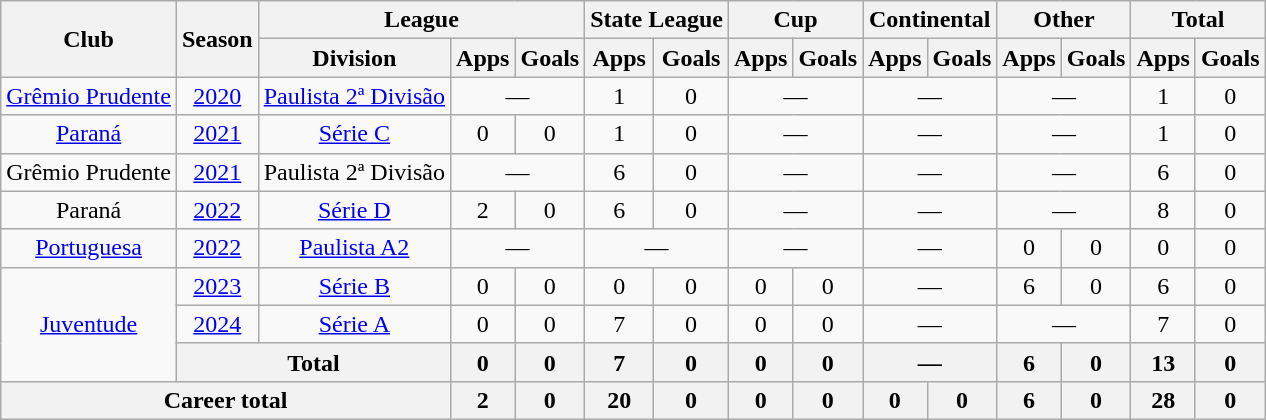<table class="wikitable" style="text-align: center">
<tr>
<th rowspan="2">Club</th>
<th rowspan="2">Season</th>
<th colspan="3">League</th>
<th colspan="2">State League</th>
<th colspan="2">Cup</th>
<th colspan="2">Continental</th>
<th colspan="2">Other</th>
<th colspan="2">Total</th>
</tr>
<tr>
<th>Division</th>
<th>Apps</th>
<th>Goals</th>
<th>Apps</th>
<th>Goals</th>
<th>Apps</th>
<th>Goals</th>
<th>Apps</th>
<th>Goals</th>
<th>Apps</th>
<th>Goals</th>
<th>Apps</th>
<th>Goals</th>
</tr>
<tr>
<td><a href='#'>Grêmio Prudente</a></td>
<td><a href='#'>2020</a></td>
<td><a href='#'>Paulista 2ª Divisão</a></td>
<td colspan="2">—</td>
<td>1</td>
<td>0</td>
<td colspan="2">—</td>
<td colspan="2">—</td>
<td colspan="2">—</td>
<td>1</td>
<td>0</td>
</tr>
<tr>
<td><a href='#'>Paraná</a></td>
<td><a href='#'>2021</a></td>
<td><a href='#'>Série C</a></td>
<td>0</td>
<td>0</td>
<td>1</td>
<td>0</td>
<td colspan="2">—</td>
<td colspan="2">—</td>
<td colspan="2">—</td>
<td>1</td>
<td>0</td>
</tr>
<tr>
<td>Grêmio Prudente</td>
<td><a href='#'>2021</a></td>
<td>Paulista 2ª Divisão</td>
<td colspan="2">—</td>
<td>6</td>
<td>0</td>
<td colspan="2">—</td>
<td colspan="2">—</td>
<td colspan="2">—</td>
<td>6</td>
<td>0</td>
</tr>
<tr>
<td>Paraná</td>
<td><a href='#'>2022</a></td>
<td><a href='#'>Série D</a></td>
<td>2</td>
<td>0</td>
<td>6</td>
<td>0</td>
<td colspan="2">—</td>
<td colspan="2">—</td>
<td colspan="2">—</td>
<td>8</td>
<td>0</td>
</tr>
<tr>
<td><a href='#'>Portuguesa</a></td>
<td><a href='#'>2022</a></td>
<td><a href='#'>Paulista A2</a></td>
<td colspan="2">—</td>
<td colspan="2">—</td>
<td colspan="2">—</td>
<td colspan="2">—</td>
<td>0</td>
<td>0</td>
<td>0</td>
<td>0</td>
</tr>
<tr>
<td rowspan="3"><a href='#'>Juventude</a></td>
<td><a href='#'>2023</a></td>
<td><a href='#'>Série B</a></td>
<td>0</td>
<td>0</td>
<td>0</td>
<td>0</td>
<td>0</td>
<td>0</td>
<td colspan="2">—</td>
<td>6</td>
<td>0</td>
<td>6</td>
<td>0</td>
</tr>
<tr>
<td><a href='#'>2024</a></td>
<td><a href='#'>Série A</a></td>
<td>0</td>
<td>0</td>
<td>7</td>
<td>0</td>
<td>0</td>
<td>0</td>
<td colspan="2">—</td>
<td colspan="2">—</td>
<td>7</td>
<td>0</td>
</tr>
<tr>
<th colspan="2">Total</th>
<th>0</th>
<th>0</th>
<th>7</th>
<th>0</th>
<th>0</th>
<th>0</th>
<th colspan="2">—</th>
<th>6</th>
<th>0</th>
<th>13</th>
<th>0</th>
</tr>
<tr>
<th colspan="3"><strong>Career total</strong></th>
<th>2</th>
<th>0</th>
<th>20</th>
<th>0</th>
<th>0</th>
<th>0</th>
<th>0</th>
<th>0</th>
<th>6</th>
<th>0</th>
<th>28</th>
<th>0</th>
</tr>
</table>
